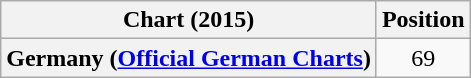<table class="wikitable sortable plainrowheaders" style="text-align:center;">
<tr>
<th>Chart (2015)</th>
<th>Position</th>
</tr>
<tr>
<th scope="row">Germany (<a href='#'>Official German Charts</a>)</th>
<td style="text-align:center;">69</td>
</tr>
</table>
